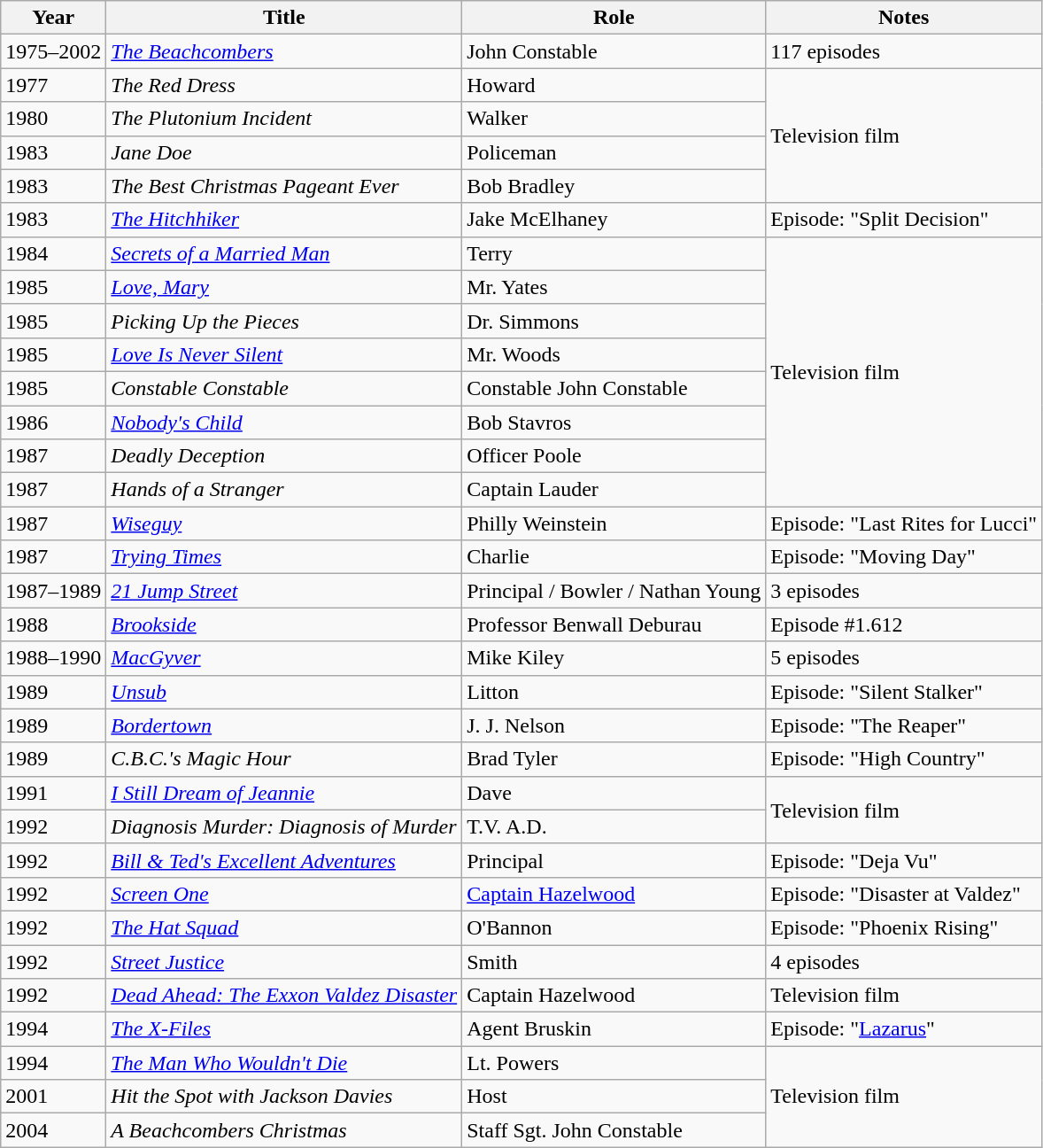<table class="wikitable sortable">
<tr>
<th>Year</th>
<th>Title</th>
<th>Role</th>
<th>Notes</th>
</tr>
<tr>
<td>1975–2002</td>
<td><em><a href='#'>The Beachcombers</a></em></td>
<td>John Constable</td>
<td>117 episodes</td>
</tr>
<tr>
<td>1977</td>
<td><em>The Red Dress</em></td>
<td>Howard</td>
<td rowspan="4">Television film</td>
</tr>
<tr>
<td>1980</td>
<td><em>The Plutonium Incident</em></td>
<td>Walker</td>
</tr>
<tr>
<td>1983</td>
<td><em>Jane Doe</em></td>
<td>Policeman</td>
</tr>
<tr>
<td>1983</td>
<td><em>The Best Christmas Pageant Ever</em></td>
<td>Bob Bradley</td>
</tr>
<tr>
<td>1983</td>
<td><a href='#'><em>The Hitchhiker</em></a></td>
<td>Jake McElhaney</td>
<td>Episode: "Split Decision"</td>
</tr>
<tr>
<td>1984</td>
<td><em><a href='#'>Secrets of a Married Man</a></em></td>
<td>Terry</td>
<td rowspan="8">Television film</td>
</tr>
<tr>
<td>1985</td>
<td><em><a href='#'>Love, Mary</a></em></td>
<td>Mr. Yates</td>
</tr>
<tr>
<td>1985</td>
<td><em>Picking Up the Pieces</em></td>
<td>Dr. Simmons</td>
</tr>
<tr>
<td>1985</td>
<td><em><a href='#'>Love Is Never Silent</a></em></td>
<td>Mr. Woods</td>
</tr>
<tr>
<td>1985</td>
<td><em>Constable Constable</em></td>
<td>Constable John Constable</td>
</tr>
<tr>
<td>1986</td>
<td><a href='#'><em>Nobody's Child</em></a></td>
<td>Bob Stavros</td>
</tr>
<tr>
<td>1987</td>
<td><em>Deadly Deception</em></td>
<td>Officer Poole</td>
</tr>
<tr>
<td>1987</td>
<td><em>Hands of a Stranger</em></td>
<td>Captain Lauder</td>
</tr>
<tr>
<td>1987</td>
<td><em><a href='#'>Wiseguy</a></em></td>
<td>Philly Weinstein</td>
<td>Episode: "Last Rites for Lucci"</td>
</tr>
<tr>
<td>1987</td>
<td><em><a href='#'>Trying Times</a></em></td>
<td>Charlie</td>
<td>Episode: "Moving Day"</td>
</tr>
<tr>
<td>1987–1989</td>
<td><em><a href='#'>21 Jump Street</a></em></td>
<td>Principal / Bowler / Nathan Young</td>
<td>3 episodes</td>
</tr>
<tr>
<td>1988</td>
<td><em><a href='#'>Brookside</a></em></td>
<td>Professor Benwall Deburau</td>
<td>Episode #1.612</td>
</tr>
<tr>
<td>1988–1990</td>
<td><em><a href='#'>MacGyver</a></em></td>
<td>Mike Kiley</td>
<td>5 episodes</td>
</tr>
<tr>
<td>1989</td>
<td><a href='#'><em>Unsub</em></a></td>
<td>Litton</td>
<td>Episode: "Silent Stalker"</td>
</tr>
<tr>
<td>1989</td>
<td><em><a href='#'>Bordertown</a></em></td>
<td>J. J. Nelson</td>
<td>Episode: "The Reaper"</td>
</tr>
<tr>
<td>1989</td>
<td><em>C.B.C.'s Magic Hour</em></td>
<td>Brad Tyler</td>
<td>Episode: "High Country"</td>
</tr>
<tr>
<td>1991</td>
<td><em><a href='#'>I Still Dream of Jeannie</a></em></td>
<td>Dave</td>
<td rowspan="2">Television film</td>
</tr>
<tr>
<td>1992</td>
<td><em>Diagnosis Murder: Diagnosis of Murder</em></td>
<td>T.V. A.D.</td>
</tr>
<tr>
<td>1992</td>
<td><a href='#'><em>Bill & Ted's Excellent Adventures</em></a></td>
<td>Principal</td>
<td>Episode: "Deja Vu"</td>
</tr>
<tr>
<td>1992</td>
<td><em><a href='#'>Screen One</a></em></td>
<td><a href='#'>Captain Hazelwood</a></td>
<td>Episode: "Disaster at Valdez"</td>
</tr>
<tr>
<td>1992</td>
<td><em><a href='#'>The Hat Squad</a></em></td>
<td>O'Bannon</td>
<td>Episode: "Phoenix Rising"</td>
</tr>
<tr>
<td>1992</td>
<td><em><a href='#'>Street Justice</a></em></td>
<td>Smith</td>
<td>4 episodes</td>
</tr>
<tr>
<td>1992</td>
<td><em><a href='#'>Dead Ahead: The Exxon Valdez Disaster</a></em></td>
<td>Captain Hazelwood</td>
<td>Television film</td>
</tr>
<tr>
<td>1994</td>
<td><em><a href='#'>The X-Files</a></em></td>
<td>Agent Bruskin</td>
<td>Episode: "<a href='#'>Lazarus</a>"</td>
</tr>
<tr>
<td>1994</td>
<td><a href='#'><em>The Man Who Wouldn't Die</em></a></td>
<td>Lt. Powers</td>
<td rowspan="3">Television film</td>
</tr>
<tr>
<td>2001</td>
<td><em>Hit the Spot with Jackson Davies</em></td>
<td>Host</td>
</tr>
<tr>
<td>2004</td>
<td><em>A Beachcombers Christmas</em></td>
<td>Staff Sgt. John Constable</td>
</tr>
</table>
